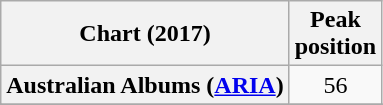<table class="wikitable sortable plainrowheaders" style="text-align:center">
<tr>
<th scope="col">Chart (2017)</th>
<th scope="col">Peak<br> position</th>
</tr>
<tr>
<th scope="row">Australian Albums (<a href='#'>ARIA</a>)</th>
<td>56</td>
</tr>
<tr>
</tr>
<tr>
</tr>
<tr>
</tr>
<tr>
</tr>
<tr>
</tr>
<tr>
</tr>
<tr>
</tr>
<tr>
</tr>
<tr>
</tr>
<tr>
</tr>
</table>
